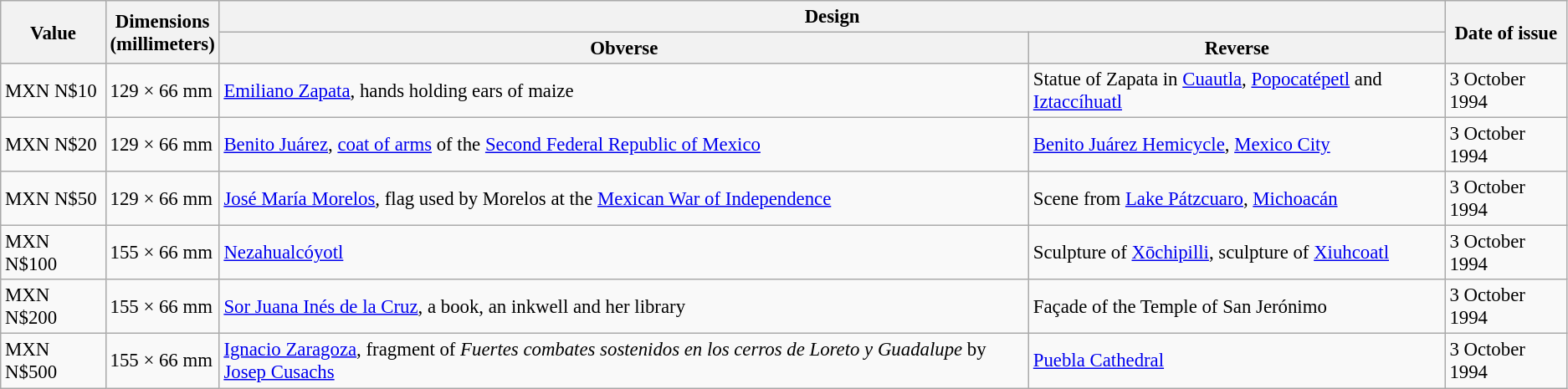<table class="wikitable" style="font-size: 95%">
<tr>
<th rowspan="2">Value</th>
<th rowspan="2">Dimensions<br>(millimeters)</th>
<th colspan="2">Design</th>
<th colspan="2" rowspan=2>Date of issue</th>
</tr>
<tr>
<th>Obverse</th>
<th>Reverse</th>
</tr>
<tr>
<td>MXN N$10</td>
<td>129 × 66 mm</td>
<td><a href='#'>Emiliano Zapata</a>, hands holding ears of maize</td>
<td>Statue of Zapata in <a href='#'>Cuautla</a>, <a href='#'>Popocatépetl</a> and <a href='#'>Iztaccíhuatl</a></td>
<td>3 October 1994</td>
</tr>
<tr>
<td>MXN N$20</td>
<td>129 × 66 mm</td>
<td><a href='#'>Benito Juárez</a>, <a href='#'>coat of arms</a> of the <a href='#'>Second Federal Republic of Mexico</a></td>
<td><a href='#'>Benito Juárez Hemicycle</a>, <a href='#'>Mexico City</a></td>
<td>3 October 1994</td>
</tr>
<tr>
<td>MXN N$50</td>
<td>129 × 66 mm</td>
<td><a href='#'>José María Morelos</a>, flag used by Morelos at the <a href='#'>Mexican War of Independence</a></td>
<td>Scene from <a href='#'>Lake Pátzcuaro</a>, <a href='#'>Michoacán</a></td>
<td>3 October 1994</td>
</tr>
<tr>
<td>MXN N$100</td>
<td>155 × 66 mm</td>
<td><a href='#'>Nezahualcóyotl</a></td>
<td>Sculpture of <a href='#'>Xōchipilli</a>, sculpture of <a href='#'>Xiuhcoatl</a></td>
<td>3 October 1994</td>
</tr>
<tr>
<td>MXN N$200</td>
<td>155 × 66 mm</td>
<td><a href='#'>Sor Juana Inés de la Cruz</a>, a book, an inkwell and her library</td>
<td>Façade of the Temple of San Jerónimo</td>
<td>3 October 1994</td>
</tr>
<tr>
<td>MXN N$500</td>
<td>155 × 66 mm</td>
<td><a href='#'>Ignacio Zaragoza</a>, fragment of <em>Fuertes combates sostenidos en los cerros de Loreto y Guadalupe</em> by <a href='#'>Josep Cusachs</a></td>
<td><a href='#'>Puebla Cathedral</a></td>
<td>3 October 1994</td>
</tr>
</table>
